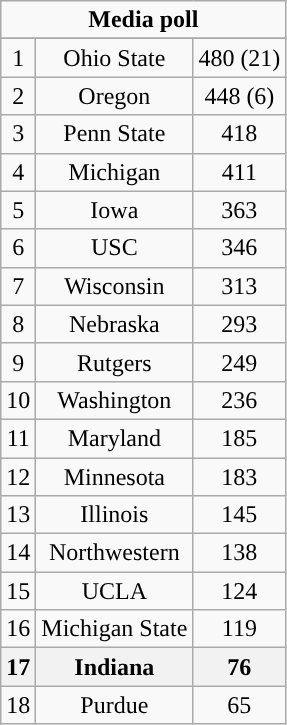<table class="wikitable" style="display: inline-table;">
<tr>
<td style="text-align:center" Colspan="3"><strong>Media poll</strong></td>
</tr>
<tr style="text-align:center">
</tr>
<tr style="text-align:center">
<td>1</td>
<td>Ohio State</td>
<td>480 (21)</td>
</tr>
<tr style="text-align:center">
<td>2</td>
<td>Oregon</td>
<td>448 (6)</td>
</tr>
<tr style="text-align:center">
<td>3</td>
<td>Penn State</td>
<td>418</td>
</tr>
<tr style="text-align:center">
<td>4</td>
<td>Michigan</td>
<td>411</td>
</tr>
<tr style="text-align:center">
<td>5</td>
<td>Iowa</td>
<td>363</td>
</tr>
<tr style="text-align:center">
<td>6</td>
<td>USC</td>
<td>346</td>
</tr>
<tr style="text-align:center">
<td>7</td>
<td>Wisconsin</td>
<td>313</td>
</tr>
<tr style="text-align:center">
<td>8</td>
<td>Nebraska</td>
<td>293</td>
</tr>
<tr style="text-align:center">
<td>9</td>
<td>Rutgers</td>
<td>249</td>
</tr>
<tr style="text-align:center">
<td>10</td>
<td>Washington</td>
<td>236</td>
</tr>
<tr style="text-align:center">
<td>11</td>
<td>Maryland</td>
<td>185</td>
</tr>
<tr style="text-align:center">
<td>12</td>
<td>Minnesota</td>
<td>183</td>
</tr>
<tr style="text-align:center">
<td>13</td>
<td>Illinois</td>
<td>145</td>
</tr>
<tr style="text-align:center">
<td>14</td>
<td>Northwestern</td>
<td>138</td>
</tr>
<tr style="text-align:center">
<td>15</td>
<td>UCLA</td>
<td>124</td>
</tr>
<tr style="text-align:center">
<td>16</td>
<td>Michigan State</td>
<td>119</td>
</tr>
<tr style="text-align:center">
<th><strong>17</strong></th>
<th><strong>Indiana</strong></th>
<th><strong>76</strong></th>
</tr>
<tr style="text-align:center">
<td>18</td>
<td>Purdue</td>
<td>65</td>
</tr>
</table>
